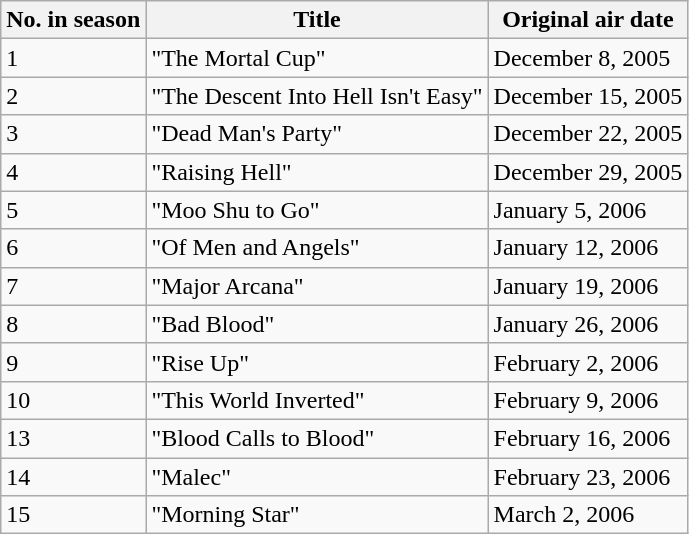<table class="wikitable">
<tr>
<th>No. in season</th>
<th>Title</th>
<th>Original air date</th>
</tr>
<tr>
<td>1</td>
<td>"The Mortal Cup"</td>
<td>December 8, 2005</td>
</tr>
<tr>
<td>2</td>
<td>"The Descent Into Hell Isn't Easy"</td>
<td>December 15, 2005</td>
</tr>
<tr>
<td>3</td>
<td>"Dead Man's Party"</td>
<td>December 22, 2005</td>
</tr>
<tr>
<td>4</td>
<td>"Raising Hell"</td>
<td>December 29, 2005</td>
</tr>
<tr>
<td>5</td>
<td>"Moo Shu to Go"</td>
<td>January 5, 2006</td>
</tr>
<tr>
<td>6</td>
<td>"Of Men and Angels"</td>
<td>January 12, 2006</td>
</tr>
<tr>
<td>7</td>
<td>"Major Arcana"</td>
<td>January 19, 2006</td>
</tr>
<tr>
<td>8</td>
<td>"Bad Blood"</td>
<td>January 26, 2006</td>
</tr>
<tr>
<td>9</td>
<td>"Rise Up"</td>
<td>February 2, 2006</td>
</tr>
<tr>
<td>10</td>
<td>"This World Inverted"</td>
<td>February 9, 2006</td>
</tr>
<tr>
<td>13</td>
<td>"Blood Calls to Blood"</td>
<td>February 16, 2006</td>
</tr>
<tr>
<td>14</td>
<td>"Malec"</td>
<td>February 23, 2006</td>
</tr>
<tr>
<td>15</td>
<td>"Morning Star"</td>
<td>March 2, 2006</td>
</tr>
</table>
